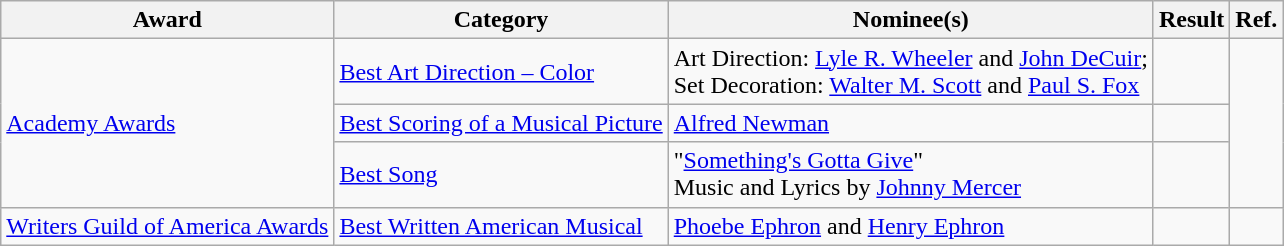<table class="wikitable plainrowheaders">
<tr>
<th>Award</th>
<th>Category</th>
<th>Nominee(s)</th>
<th>Result</th>
<th>Ref.</th>
</tr>
<tr>
<td rowspan="3"><a href='#'>Academy Awards</a></td>
<td><a href='#'>Best Art Direction – Color</a></td>
<td>Art Direction: <a href='#'>Lyle R. Wheeler</a> and <a href='#'>John DeCuir</a>; <br> Set Decoration: <a href='#'>Walter M. Scott</a> and <a href='#'>Paul S. Fox</a></td>
<td></td>
<td rowspan="3" align="center"> <br> </td>
</tr>
<tr>
<td><a href='#'>Best Scoring of a Musical Picture</a></td>
<td><a href='#'>Alfred Newman</a></td>
<td></td>
</tr>
<tr>
<td><a href='#'>Best Song</a></td>
<td>"<a href='#'>Something's Gotta Give</a>" <br> Music and Lyrics by <a href='#'>Johnny Mercer</a></td>
<td></td>
</tr>
<tr>
<td><a href='#'>Writers Guild of America Awards</a></td>
<td><a href='#'>Best Written American Musical</a></td>
<td><a href='#'>Phoebe Ephron</a> and <a href='#'>Henry Ephron</a></td>
<td></td>
<td align="center"></td>
</tr>
</table>
